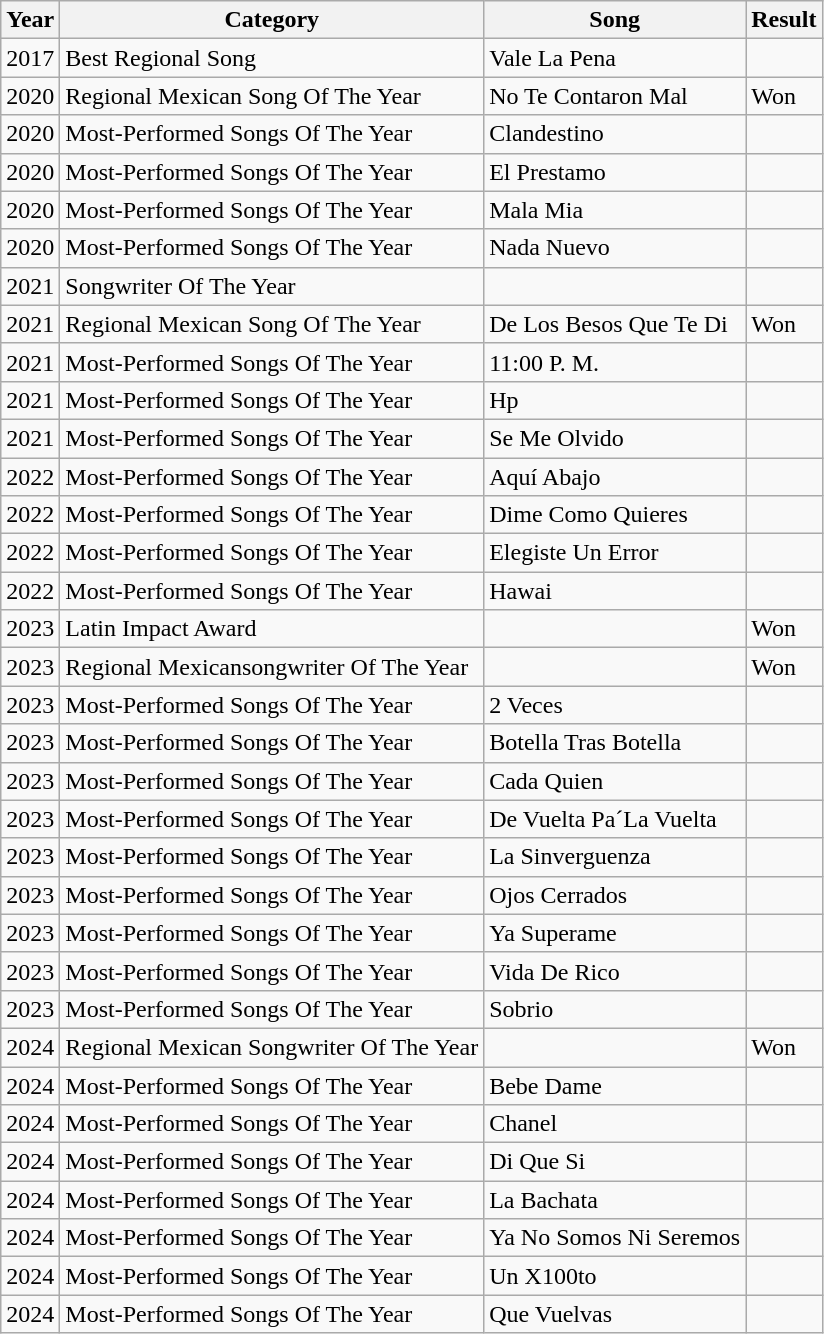<table class="wikitable">
<tr>
<th><strong>Year</strong></th>
<th><strong>Category</strong></th>
<th><strong>Song</strong></th>
<th><strong>Result</strong></th>
</tr>
<tr>
<td>2017</td>
<td>Best Regional Song</td>
<td>Vale La Pena</td>
<td></td>
</tr>
<tr>
<td>2020</td>
<td>Regional Mexican Song Of The Year</td>
<td>No Te Contaron Mal</td>
<td>Won</td>
</tr>
<tr>
<td>2020</td>
<td>Most-Performed Songs Of The Year</td>
<td>Clandestino</td>
<td></td>
</tr>
<tr>
<td>2020</td>
<td>Most-Performed Songs Of The Year</td>
<td>El Prestamo</td>
<td></td>
</tr>
<tr>
<td>2020</td>
<td>Most-Performed Songs Of The Year</td>
<td>Mala Mia</td>
<td></td>
</tr>
<tr>
<td>2020</td>
<td>Most-Performed Songs Of The Year</td>
<td>Nada Nuevo</td>
<td></td>
</tr>
<tr>
<td>2021</td>
<td>Songwriter Of The Year</td>
<td></td>
<td></td>
</tr>
<tr>
<td>2021</td>
<td>Regional Mexican Song Of The Year</td>
<td>De Los Besos Que Te Di</td>
<td>Won</td>
</tr>
<tr>
<td>2021</td>
<td>Most-Performed Songs Of The Year</td>
<td>11:00 P. M.</td>
<td></td>
</tr>
<tr>
<td>2021</td>
<td>Most-Performed Songs Of The Year</td>
<td>Hp</td>
<td></td>
</tr>
<tr>
<td>2021</td>
<td>Most-Performed Songs Of The Year</td>
<td>Se Me Olvido</td>
<td></td>
</tr>
<tr>
<td>2022</td>
<td>Most-Performed Songs Of The Year</td>
<td>Aquí Abajo</td>
<td></td>
</tr>
<tr>
<td>2022</td>
<td>Most-Performed Songs Of The Year</td>
<td>Dime Como Quieres</td>
<td></td>
</tr>
<tr>
<td>2022</td>
<td>Most-Performed Songs Of The Year</td>
<td>Elegiste Un Error</td>
<td></td>
</tr>
<tr>
<td>2022</td>
<td>Most-Performed Songs Of The Year</td>
<td>Hawai</td>
<td></td>
</tr>
<tr>
<td>2023</td>
<td>Latin Impact Award</td>
<td></td>
<td>Won</td>
</tr>
<tr>
<td>2023</td>
<td>Regional Mexicansongwriter Of The Year</td>
<td></td>
<td>Won</td>
</tr>
<tr>
<td>2023</td>
<td>Most-Performed Songs Of The Year</td>
<td>2 Veces</td>
<td></td>
</tr>
<tr>
<td>2023</td>
<td>Most-Performed Songs Of The Year</td>
<td>Botella Tras Botella</td>
<td></td>
</tr>
<tr>
<td>2023</td>
<td>Most-Performed Songs Of The Year</td>
<td>Cada Quien</td>
<td></td>
</tr>
<tr>
<td>2023</td>
<td>Most-Performed Songs Of The Year</td>
<td>De Vuelta Pa´La Vuelta</td>
<td></td>
</tr>
<tr>
<td>2023</td>
<td>Most-Performed Songs Of The Year</td>
<td>La Sinverguenza</td>
<td></td>
</tr>
<tr>
<td>2023</td>
<td>Most-Performed Songs Of The Year</td>
<td>Ojos Cerrados</td>
<td></td>
</tr>
<tr>
<td>2023</td>
<td>Most-Performed Songs Of The Year</td>
<td>Ya Superame</td>
<td></td>
</tr>
<tr>
<td>2023</td>
<td>Most-Performed Songs Of The Year</td>
<td>Vida De Rico</td>
<td></td>
</tr>
<tr>
<td>2023</td>
<td>Most-Performed Songs Of The Year</td>
<td>Sobrio</td>
<td></td>
</tr>
<tr>
<td>2024</td>
<td>Regional Mexican Songwriter Of The Year</td>
<td></td>
<td>Won</td>
</tr>
<tr>
<td>2024</td>
<td>Most-Performed Songs Of The Year</td>
<td>Bebe Dame</td>
<td></td>
</tr>
<tr>
<td>2024</td>
<td>Most-Performed Songs Of The Year</td>
<td>Chanel</td>
<td></td>
</tr>
<tr>
<td>2024</td>
<td>Most-Performed Songs Of The Year</td>
<td>Di Que Si</td>
<td></td>
</tr>
<tr>
<td>2024</td>
<td>Most-Performed Songs Of The Year</td>
<td>La Bachata</td>
<td></td>
</tr>
<tr>
<td>2024</td>
<td>Most-Performed Songs Of The Year</td>
<td>Ya No Somos Ni Seremos</td>
<td></td>
</tr>
<tr>
<td>2024</td>
<td>Most-Performed Songs Of The Year</td>
<td>Un X100to</td>
<td></td>
</tr>
<tr>
<td>2024</td>
<td>Most-Performed Songs Of The Year</td>
<td>Que Vuelvas</td>
<td></td>
</tr>
</table>
